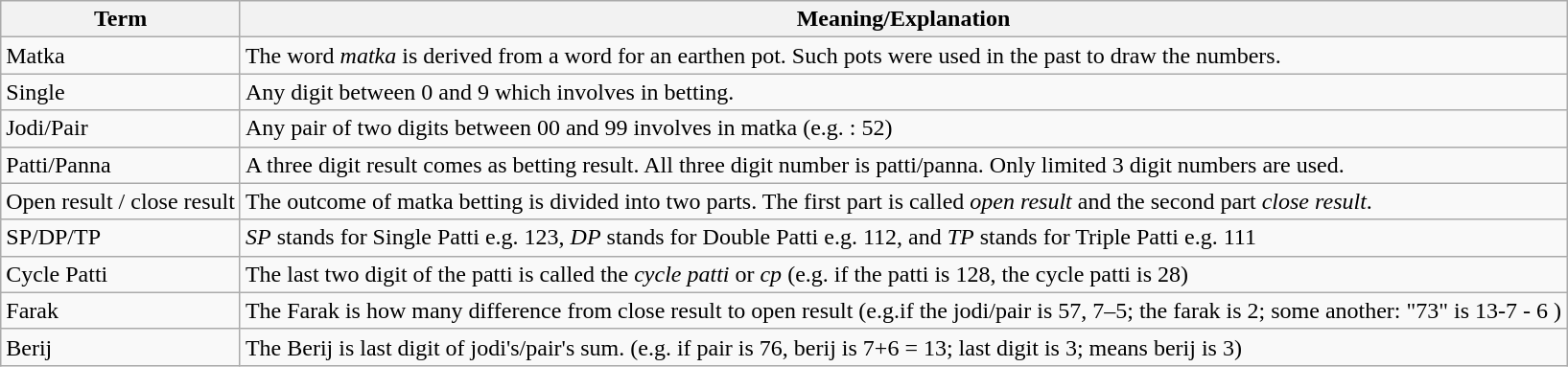<table class="wikitable">
<tr>
<th>Term</th>
<th>Meaning/Explanation</th>
</tr>
<tr>
<td>Matka</td>
<td>The word <em>matka</em> is derived from a word for an earthen pot. Such pots were used in the past to draw the numbers.</td>
</tr>
<tr>
<td>Single</td>
<td>Any digit between 0 and 9 which involves in betting.</td>
</tr>
<tr>
<td>Jodi/Pair</td>
<td>Any pair of two digits between 00 and 99 involves in matka (e.g. : 52)</td>
</tr>
<tr>
<td>Patti/Panna</td>
<td>A three digit result comes as betting result. All three digit number is patti/panna. Only limited 3 digit numbers are used.</td>
</tr>
<tr>
<td>Open result / close result</td>
<td>The outcome of matka betting is divided into two parts. The first part is called <em>open result </em> and the second part <em>close result</em>.</td>
</tr>
<tr>
<td>SP/DP/TP</td>
<td><em>SP</em> stands for Single Patti e.g. 123, <em>DP</em> stands for Double Patti e.g. 112, and <em>TP</em> stands for Triple Patti e.g. 111</td>
</tr>
<tr>
<td>Cycle Patti</td>
<td>The last two digit of the patti is called the <em>cycle patti</em> or <em>cp</em> (e.g. if the patti is 128, the cycle patti is 28)</td>
</tr>
<tr>
<td>Farak</td>
<td>The Farak is how many difference from close result to open result (e.g.if the jodi/pair is 57, 7–5; the farak is 2; some another: "73" is 13-7 - 6 )</td>
</tr>
<tr>
<td>Berij</td>
<td>The Berij is last digit of jodi's/pair's sum. (e.g. if pair is 76, berij is 7+6 = 13; last digit is 3; means berij is 3)</td>
</tr>
</table>
